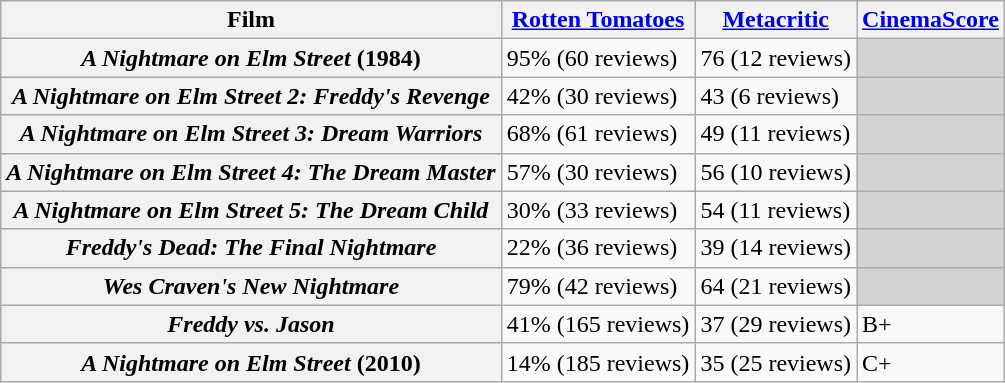<table class="wikitable sortable plainrowheaders">
<tr>
<th>Film</th>
<th><a href='#'>Rotten Tomatoes</a></th>
<th><a href='#'>Metacritic</a></th>
<th><a href='#'>CinemaScore</a></th>
</tr>
<tr>
<th scope="row"><em>A Nightmare on Elm Street</em> (1984)</th>
<td>95% (60 reviews)</td>
<td>76 (12 reviews)</td>
<td style="background:lightgrey;"></td>
</tr>
<tr>
<th scope="row"><em>A Nightmare on Elm Street 2: Freddy's Revenge</em></th>
<td>42% (30 reviews)</td>
<td>43 (6 reviews)</td>
<td style="background:lightgrey;"></td>
</tr>
<tr>
<th scope="row"><em>A Nightmare on Elm Street 3: Dream Warriors</em></th>
<td>68% (61 reviews)</td>
<td>49 (11 reviews)</td>
<td style="background:lightgrey;"></td>
</tr>
<tr>
<th scope="row"><em>A Nightmare on Elm Street 4: The Dream Master</em></th>
<td>57% (30 reviews)</td>
<td>56 (10 reviews)</td>
<td style="background:lightgrey;"></td>
</tr>
<tr>
<th scope="row"><em>A Nightmare on Elm Street 5: The Dream Child</em></th>
<td>30% (33 reviews)</td>
<td>54 (11 reviews)</td>
<td style="background:lightgrey;"></td>
</tr>
<tr>
<th scope="row"><em>Freddy's Dead: The Final Nightmare</em></th>
<td>22% (36 reviews)</td>
<td>39 (14 reviews)</td>
<td style="background:lightgrey;"></td>
</tr>
<tr>
<th scope="row"><em>Wes Craven's New Nightmare</em></th>
<td>79% (42 reviews)</td>
<td>64 (21 reviews)</td>
<td style="background:lightgrey;"></td>
</tr>
<tr>
<th scope="row"><em>Freddy vs. Jason</em></th>
<td>41% (165 reviews)</td>
<td>37 (29 reviews)</td>
<td>B+</td>
</tr>
<tr>
<th scope="row"><em>A Nightmare on Elm Street</em> (2010)</th>
<td>14% (185 reviews)</td>
<td>35 (25 reviews)</td>
<td>C+</td>
</tr>
</table>
